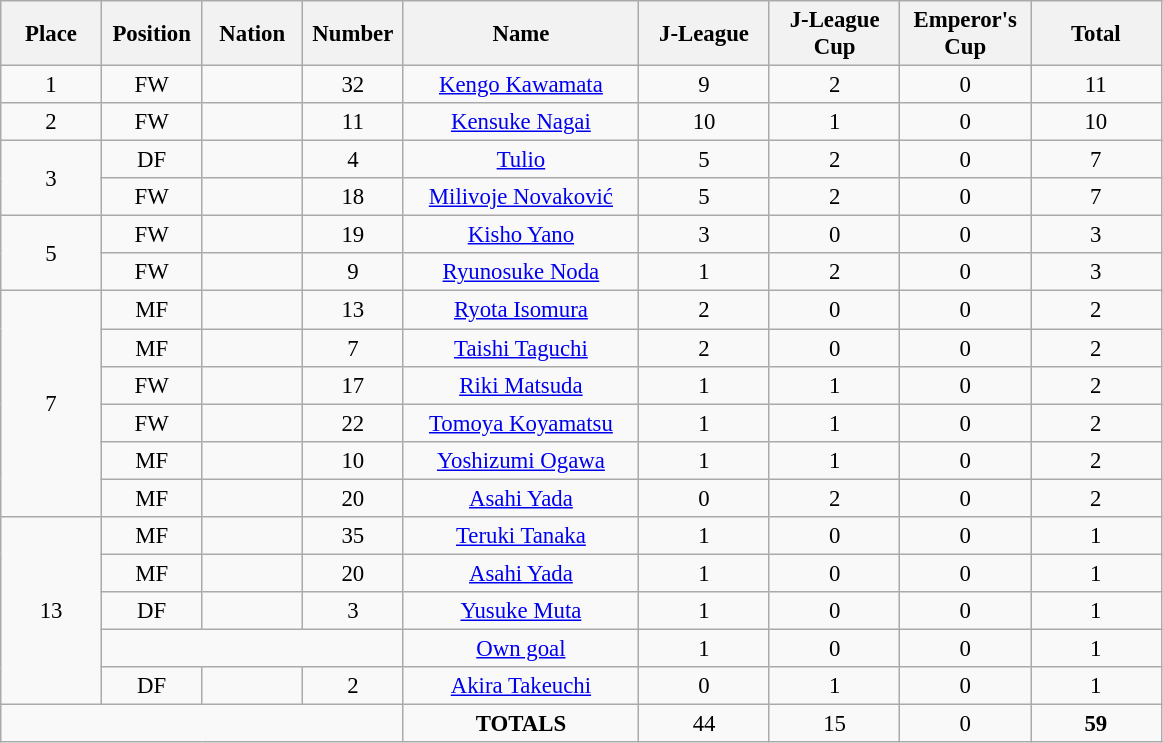<table class="wikitable" style="font-size: 95%; text-align: center;">
<tr>
<th width=60>Place</th>
<th width=60>Position</th>
<th width=60>Nation</th>
<th width=60>Number</th>
<th width=150>Name</th>
<th width=80>J-League</th>
<th width=80>J-League Cup</th>
<th width=80>Emperor's Cup</th>
<th width=80><strong>Total</strong></th>
</tr>
<tr>
<td>1</td>
<td>FW</td>
<td></td>
<td>32</td>
<td><a href='#'>Kengo Kawamata</a></td>
<td>9</td>
<td>2</td>
<td>0</td>
<td>11</td>
</tr>
<tr>
<td>2</td>
<td>FW</td>
<td></td>
<td>11</td>
<td><a href='#'>Kensuke Nagai</a></td>
<td>10</td>
<td>1</td>
<td>0</td>
<td>10</td>
</tr>
<tr>
<td rowspan="2">3</td>
<td>DF</td>
<td></td>
<td>4</td>
<td><a href='#'>Tulio</a></td>
<td>5</td>
<td>2</td>
<td>0</td>
<td>7</td>
</tr>
<tr>
<td>FW</td>
<td></td>
<td>18</td>
<td><a href='#'>Milivoje Novaković</a></td>
<td>5</td>
<td>2</td>
<td>0</td>
<td>7</td>
</tr>
<tr>
<td rowspan="2">5</td>
<td>FW</td>
<td></td>
<td>19</td>
<td><a href='#'>Kisho Yano</a></td>
<td>3</td>
<td>0</td>
<td>0</td>
<td>3</td>
</tr>
<tr>
<td>FW</td>
<td></td>
<td>9</td>
<td><a href='#'>Ryunosuke Noda</a></td>
<td>1</td>
<td>2</td>
<td>0</td>
<td>3</td>
</tr>
<tr>
<td rowspan="6">7</td>
<td>MF</td>
<td></td>
<td>13</td>
<td><a href='#'>Ryota Isomura</a></td>
<td>2</td>
<td>0</td>
<td>0</td>
<td>2</td>
</tr>
<tr>
<td>MF</td>
<td></td>
<td>7</td>
<td><a href='#'>Taishi Taguchi</a></td>
<td>2</td>
<td>0</td>
<td>0</td>
<td>2</td>
</tr>
<tr>
<td>FW</td>
<td></td>
<td>17</td>
<td><a href='#'>Riki Matsuda</a></td>
<td>1</td>
<td>1</td>
<td>0</td>
<td>2</td>
</tr>
<tr>
<td>FW</td>
<td></td>
<td>22</td>
<td><a href='#'>Tomoya Koyamatsu</a></td>
<td>1</td>
<td>1</td>
<td>0</td>
<td>2</td>
</tr>
<tr>
<td>MF</td>
<td></td>
<td>10</td>
<td><a href='#'>Yoshizumi Ogawa</a></td>
<td>1</td>
<td>1</td>
<td>0</td>
<td>2</td>
</tr>
<tr>
<td>MF</td>
<td></td>
<td>20</td>
<td><a href='#'>Asahi Yada</a></td>
<td>0</td>
<td>2</td>
<td>0</td>
<td>2</td>
</tr>
<tr>
<td rowspan="5">13</td>
<td>MF</td>
<td></td>
<td>35</td>
<td><a href='#'>Teruki Tanaka</a></td>
<td>1</td>
<td>0</td>
<td>0</td>
<td>1</td>
</tr>
<tr>
<td>MF</td>
<td></td>
<td>20</td>
<td><a href='#'>Asahi Yada</a></td>
<td>1</td>
<td>0</td>
<td>0</td>
<td>1</td>
</tr>
<tr>
<td>DF</td>
<td></td>
<td>3</td>
<td><a href='#'>Yusuke Muta</a></td>
<td>1</td>
<td>0</td>
<td>0</td>
<td>1</td>
</tr>
<tr>
<td colspan="3"></td>
<td><a href='#'>Own goal</a></td>
<td>1</td>
<td>0</td>
<td>0</td>
<td>1</td>
</tr>
<tr>
<td>DF</td>
<td></td>
<td>2</td>
<td><a href='#'>Akira Takeuchi</a></td>
<td>0</td>
<td>1</td>
<td>0</td>
<td>1</td>
</tr>
<tr>
<td colspan="4"></td>
<td><strong>TOTALS</strong></td>
<td>44</td>
<td>15</td>
<td>0</td>
<td><strong>59</strong></td>
</tr>
</table>
